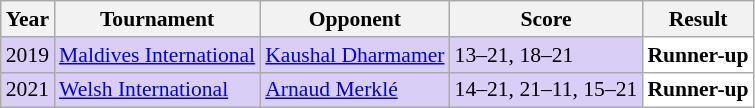<table class="sortable wikitable" style="font-size: 90%;">
<tr>
<th>Year</th>
<th>Tournament</th>
<th>Opponent</th>
<th>Score</th>
<th>Result</th>
</tr>
<tr style="background:#D8CEF6">
<td align="center">2019</td>
<td align="left"><a href='#'>Maldives International</a></td>
<td align="left"> <a href='#'>Kaushal Dharmamer</a></td>
<td align="left">13–21, 18–21</td>
<td style="text-align:left; background:white"> <strong>Runner-up</strong></td>
</tr>
<tr style="background:#D8CEF6">
<td align="center">2021</td>
<td align="left"><a href='#'>Welsh International</a></td>
<td align="left"> <a href='#'>Arnaud Merklé</a></td>
<td align="left">14–21, 21–11, 15–21</td>
<td style="text-align:left; background:white"> <strong>Runner-up</strong></td>
</tr>
</table>
